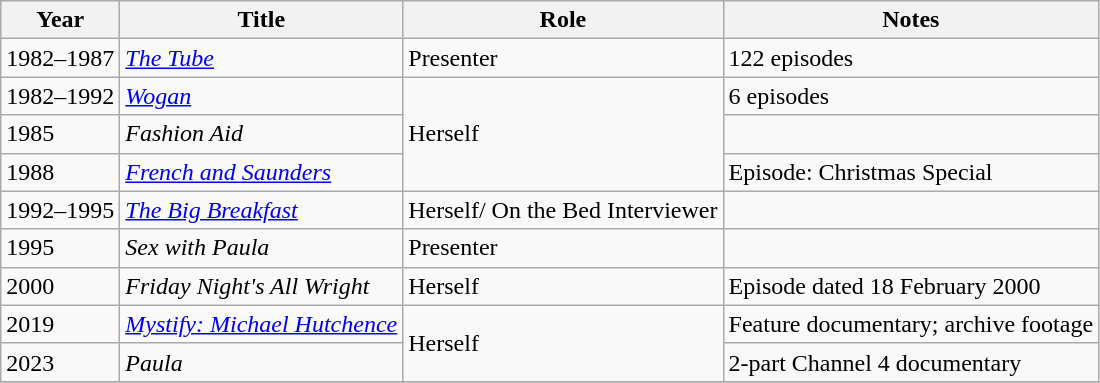<table class="wikitable plainrowheaders sortable">
<tr>
<th scope="col">Year</th>
<th scope="col">Title</th>
<th scope="col">Role</th>
<th class="unsortable">Notes</th>
</tr>
<tr>
<td>1982–1987</td>
<td><em><a href='#'>The Tube</a></em></td>
<td>Presenter</td>
<td>122 episodes</td>
</tr>
<tr>
<td>1982–1992</td>
<td><em><a href='#'>Wogan</a></em></td>
<td rowspan="3">Herself</td>
<td>6 episodes</td>
</tr>
<tr>
<td>1985</td>
<td><em>Fashion Aid</em></td>
<td></td>
</tr>
<tr>
<td>1988</td>
<td><em><a href='#'>French and Saunders</a></em></td>
<td>Episode: Christmas Special</td>
</tr>
<tr>
<td>1992–1995</td>
<td><em><a href='#'>The Big Breakfast</a></em></td>
<td>Herself/ On the Bed Interviewer</td>
<td></td>
</tr>
<tr>
<td>1995</td>
<td><em>Sex with Paula</em></td>
<td>Presenter</td>
<td></td>
</tr>
<tr>
<td>2000</td>
<td><em>Friday Night's All Wright</em></td>
<td>Herself</td>
<td>Episode dated 18 February 2000</td>
</tr>
<tr>
<td>2019</td>
<td><em><a href='#'>Mystify: Michael Hutchence</a></em></td>
<td rowspan="2">Herself</td>
<td>Feature documentary; archive footage</td>
</tr>
<tr>
<td>2023</td>
<td><em>Paula</em></td>
<td>2-part Channel 4 documentary</td>
</tr>
<tr>
</tr>
</table>
